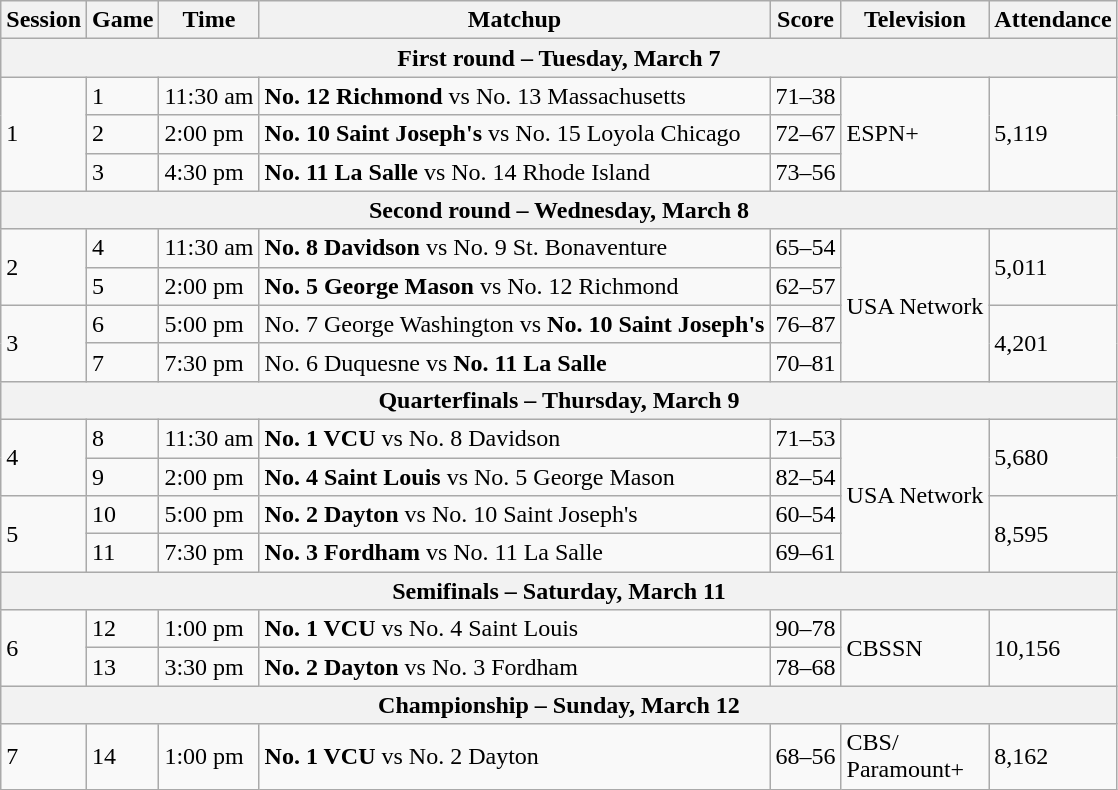<table class="wikitable">
<tr>
<th>Session</th>
<th>Game</th>
<th>Time</th>
<th>Matchup</th>
<th>Score</th>
<th>Television</th>
<th>Attendance</th>
</tr>
<tr>
<th colspan="7">First round – Tuesday, March 7</th>
</tr>
<tr>
<td rowspan="3">1</td>
<td>1</td>
<td>11:30 am</td>
<td><strong>No. 12 Richmond</strong> vs No. 13 Massachusetts</td>
<td>71–38</td>
<td rowspan="3">ESPN+</td>
<td rowspan="3">5,119</td>
</tr>
<tr>
<td>2</td>
<td>2:00 pm</td>
<td><strong>No. 10 Saint Joseph's</strong> vs No. 15 Loyola Chicago</td>
<td>72–67</td>
</tr>
<tr>
<td>3</td>
<td>4:30 pm</td>
<td><strong>No. 11 La Salle</strong> vs No. 14 Rhode Island</td>
<td>73–56</td>
</tr>
<tr>
<th colspan="7">Second round – Wednesday, March 8</th>
</tr>
<tr>
<td rowspan="2">2</td>
<td>4</td>
<td>11:30 am</td>
<td><strong>No. 8 Davidson</strong> vs No. 9 St. Bonaventure</td>
<td>65–54</td>
<td rowspan="4">USA Network</td>
<td rowspan="2">5,011</td>
</tr>
<tr>
<td>5</td>
<td>2:00 pm</td>
<td><strong>No. 5 George Mason</strong> vs No. 12 Richmond</td>
<td>62–57</td>
</tr>
<tr>
<td rowspan="2">3</td>
<td>6</td>
<td>5:00 pm</td>
<td>No. 7 George Washington vs <strong>No. 10 Saint Joseph's</strong></td>
<td>76–87</td>
<td rowspan="2">4,201</td>
</tr>
<tr>
<td>7</td>
<td>7:30 pm</td>
<td>No. 6 Duquesne vs <strong>No. 11 La Salle</strong></td>
<td>70–81</td>
</tr>
<tr>
<th colspan="7">Quarterfinals – Thursday, March 9</th>
</tr>
<tr>
<td rowspan="2">4</td>
<td>8</td>
<td>11:30 am</td>
<td><strong>No. 1 VCU</strong> vs No. 8 Davidson</td>
<td>71–53</td>
<td rowspan="4">USA Network</td>
<td rowspan="2">5,680</td>
</tr>
<tr>
<td>9</td>
<td>2:00 pm</td>
<td><strong>No. 4 Saint Louis</strong> vs No. 5 George Mason</td>
<td>82–54</td>
</tr>
<tr>
<td rowspan="2">5</td>
<td>10</td>
<td>5:00 pm</td>
<td><strong>No. 2 Dayton</strong> vs No. 10 Saint Joseph's</td>
<td>60–54</td>
<td rowspan="2">8,595</td>
</tr>
<tr>
<td>11</td>
<td>7:30 pm</td>
<td><strong>No. 3 Fordham</strong> vs No. 11 La Salle</td>
<td>69–61</td>
</tr>
<tr>
<th colspan="7">Semifinals – Saturday, March 11</th>
</tr>
<tr>
<td rowspan="2">6</td>
<td>12</td>
<td>1:00 pm</td>
<td><strong>No. 1 VCU</strong> vs No. 4 Saint Louis</td>
<td>90–78</td>
<td rowspan="2">CBSSN</td>
<td rowspan="2">10,156</td>
</tr>
<tr>
<td>13</td>
<td>3:30 pm</td>
<td><strong>No. 2 Dayton</strong> vs No. 3 Fordham</td>
<td>78–68</td>
</tr>
<tr>
<th colspan="7">Championship – Sunday, March 12</th>
</tr>
<tr>
<td>7</td>
<td>14</td>
<td>1:00 pm</td>
<td><strong>No. 1 VCU</strong> vs No. 2 Dayton</td>
<td>68–56</td>
<td>CBS/<br>Paramount+</td>
<td>8,162</td>
</tr>
</table>
